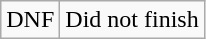<table class="wikitable">
<tr>
<td style="text-align:center;">DNF</td>
<td>Did not finish</td>
</tr>
</table>
